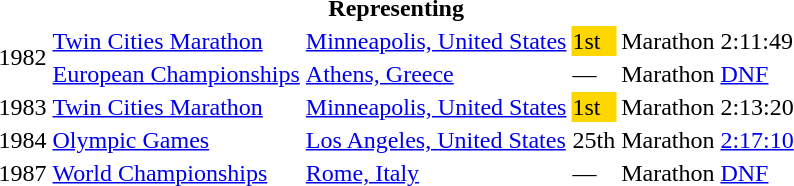<table>
<tr>
<th colspan="6">Representing </th>
</tr>
<tr>
<td rowspan=2>1982</td>
<td><a href='#'>Twin Cities Marathon</a></td>
<td><a href='#'>Minneapolis, United States</a></td>
<td bgcolor="gold">1st</td>
<td>Marathon</td>
<td>2:11:49</td>
</tr>
<tr>
<td><a href='#'>European Championships</a></td>
<td><a href='#'>Athens, Greece</a></td>
<td>—</td>
<td>Marathon</td>
<td><a href='#'>DNF</a></td>
</tr>
<tr>
<td>1983</td>
<td><a href='#'>Twin Cities Marathon</a></td>
<td><a href='#'>Minneapolis, United States</a></td>
<td bgcolor="gold">1st</td>
<td>Marathon</td>
<td>2:13:20</td>
</tr>
<tr>
<td>1984</td>
<td><a href='#'>Olympic Games</a></td>
<td><a href='#'>Los Angeles, United States</a></td>
<td>25th</td>
<td>Marathon</td>
<td><a href='#'>2:17:10</a></td>
</tr>
<tr>
<td>1987</td>
<td><a href='#'>World Championships</a></td>
<td><a href='#'>Rome, Italy</a></td>
<td>—</td>
<td>Marathon</td>
<td><a href='#'>DNF</a></td>
</tr>
</table>
